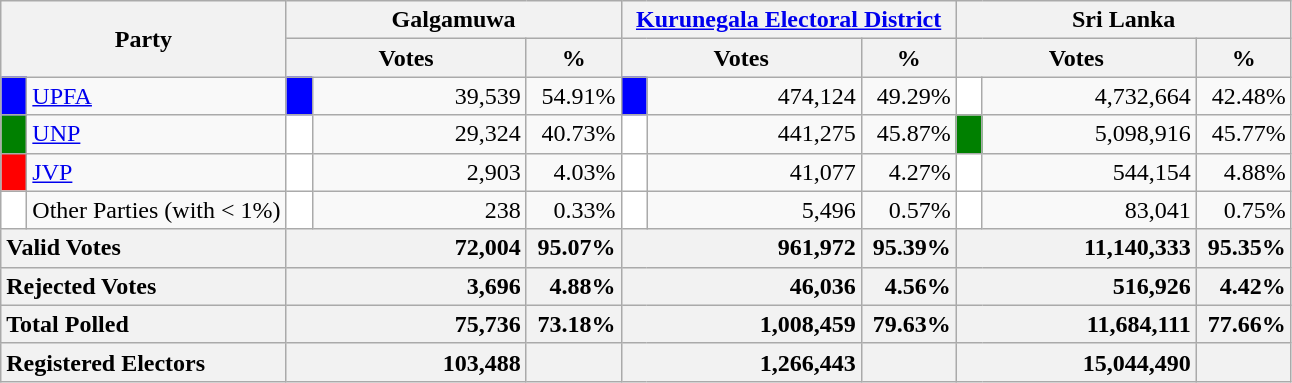<table class="wikitable">
<tr>
<th colspan="2" width="144px"rowspan="2">Party</th>
<th colspan="3" width="216px">Galgamuwa</th>
<th colspan="3" width="216px"><a href='#'>Kurunegala Electoral District</a></th>
<th colspan="3" width="216px">Sri Lanka</th>
</tr>
<tr>
<th colspan="2" width="144px">Votes</th>
<th>%</th>
<th colspan="2" width="144px">Votes</th>
<th>%</th>
<th colspan="2" width="144px">Votes</th>
<th>%</th>
</tr>
<tr>
<td style="background-color:blue;" width="10px"></td>
<td style="text-align:left;"><a href='#'>UPFA</a></td>
<td style="background-color:blue;" width="10px"></td>
<td style="text-align:right;">39,539</td>
<td style="text-align:right;">54.91%</td>
<td style="background-color:blue;" width="10px"></td>
<td style="text-align:right;">474,124</td>
<td style="text-align:right;">49.29%</td>
<td style="background-color:white;" width="10px"></td>
<td style="text-align:right;">4,732,664</td>
<td style="text-align:right;">42.48%</td>
</tr>
<tr>
<td style="background-color:green;" width="10px"></td>
<td style="text-align:left;"><a href='#'>UNP</a></td>
<td style="background-color:white;" width="10px"></td>
<td style="text-align:right;">29,324</td>
<td style="text-align:right;">40.73%</td>
<td style="background-color:white;" width="10px"></td>
<td style="text-align:right;">441,275</td>
<td style="text-align:right;">45.87%</td>
<td style="background-color:green;" width="10px"></td>
<td style="text-align:right;">5,098,916</td>
<td style="text-align:right;">45.77%</td>
</tr>
<tr>
<td style="background-color:red;" width="10px"></td>
<td style="text-align:left;"><a href='#'>JVP</a></td>
<td style="background-color:white;" width="10px"></td>
<td style="text-align:right;">2,903</td>
<td style="text-align:right;">4.03%</td>
<td style="background-color:white;" width="10px"></td>
<td style="text-align:right;">41,077</td>
<td style="text-align:right;">4.27%</td>
<td style="background-color:white;" width="10px"></td>
<td style="text-align:right;">544,154</td>
<td style="text-align:right;">4.88%</td>
</tr>
<tr>
<td style="background-color:white;" width="10px"></td>
<td style="text-align:left;">Other Parties (with < 1%)</td>
<td style="background-color:white;" width="10px"></td>
<td style="text-align:right;">238</td>
<td style="text-align:right;">0.33%</td>
<td style="background-color:white;" width="10px"></td>
<td style="text-align:right;">5,496</td>
<td style="text-align:right;">0.57%</td>
<td style="background-color:white;" width="10px"></td>
<td style="text-align:right;">83,041</td>
<td style="text-align:right;">0.75%</td>
</tr>
<tr>
<th colspan="2" width="144px"style="text-align:left;">Valid Votes</th>
<th style="text-align:right;"colspan="2" width="144px">72,004</th>
<th style="text-align:right;">95.07%</th>
<th style="text-align:right;"colspan="2" width="144px">961,972</th>
<th style="text-align:right;">95.39%</th>
<th style="text-align:right;"colspan="2" width="144px">11,140,333</th>
<th style="text-align:right;">95.35%</th>
</tr>
<tr>
<th colspan="2" width="144px"style="text-align:left;">Rejected Votes</th>
<th style="text-align:right;"colspan="2" width="144px">3,696</th>
<th style="text-align:right;">4.88%</th>
<th style="text-align:right;"colspan="2" width="144px">46,036</th>
<th style="text-align:right;">4.56%</th>
<th style="text-align:right;"colspan="2" width="144px">516,926</th>
<th style="text-align:right;">4.42%</th>
</tr>
<tr>
<th colspan="2" width="144px"style="text-align:left;">Total Polled</th>
<th style="text-align:right;"colspan="2" width="144px">75,736</th>
<th style="text-align:right;">73.18%</th>
<th style="text-align:right;"colspan="2" width="144px">1,008,459</th>
<th style="text-align:right;">79.63%</th>
<th style="text-align:right;"colspan="2" width="144px">11,684,111</th>
<th style="text-align:right;">77.66%</th>
</tr>
<tr>
<th colspan="2" width="144px"style="text-align:left;">Registered Electors</th>
<th style="text-align:right;"colspan="2" width="144px">103,488</th>
<th></th>
<th style="text-align:right;"colspan="2" width="144px">1,266,443</th>
<th></th>
<th style="text-align:right;"colspan="2" width="144px">15,044,490</th>
<th></th>
</tr>
</table>
